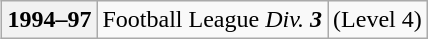<table class="wikitable" style="float:right; margin:0 0 0.5em 1em;">
<tr>
<th>1994–97</th>
<td>Football League <em>Div. <strong>3<strong><em></td>
<td>(Level 4)</td>
</tr>
</table>
